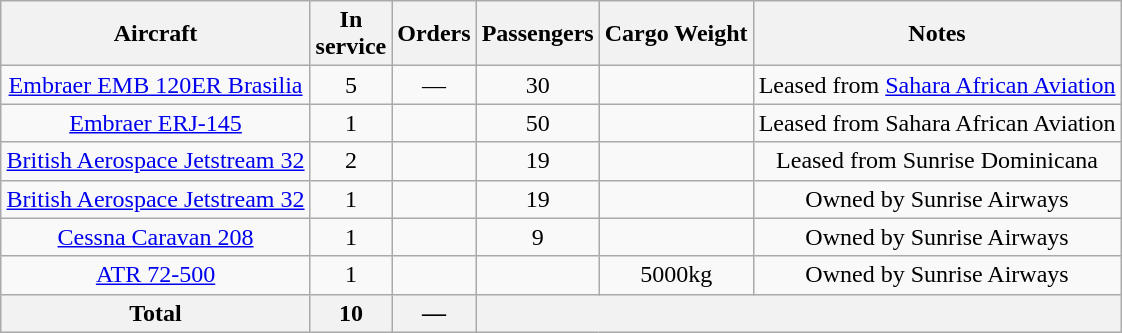<table class="wikitable" style="margin:0.5em auto; text-align:center">
<tr>
<th>Aircraft</th>
<th>In <br> service</th>
<th>Orders</th>
<th>Passengers</th>
<th>Cargo Weight</th>
<th>Notes</th>
</tr>
<tr>
<td><a href='#'>Embraer EMB 120ER Brasilia</a></td>
<td>5</td>
<td>—</td>
<td>30</td>
<td></td>
<td>Leased from <a href='#'>Sahara African Aviation</a></td>
</tr>
<tr>
<td><a href='#'>Embraer ERJ-145</a></td>
<td>1</td>
<td></td>
<td>50</td>
<td></td>
<td>Leased from Sahara African Aviation</td>
</tr>
<tr>
<td><a href='#'>British Aerospace Jetstream 32</a></td>
<td>2</td>
<td></td>
<td>19</td>
<td></td>
<td>Leased from Sunrise Dominicana</td>
</tr>
<tr>
<td><a href='#'>British Aerospace Jetstream 32</a></td>
<td>1</td>
<td></td>
<td>19</td>
<td></td>
<td>Owned by Sunrise Airways</td>
</tr>
<tr>
<td><a href='#'>Cessna Caravan 208</a></td>
<td>1</td>
<td></td>
<td>9</td>
<td></td>
<td>Owned by Sunrise Airways</td>
</tr>
<tr>
<td><a href='#'>ATR 72-500</a></td>
<td>1</td>
<td></td>
<td></td>
<td>5000kg</td>
<td>Owned by Sunrise Airways</td>
</tr>
<tr>
<th>Total</th>
<th>10</th>
<th>—</th>
<th colspan="3"></th>
</tr>
</table>
